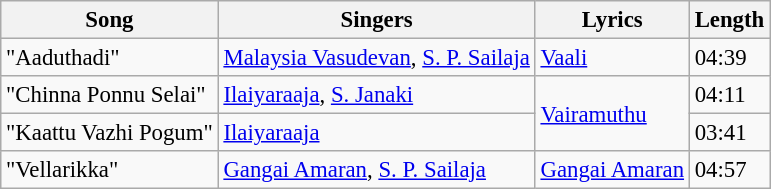<table class="wikitable" style="font-size:95%;">
<tr>
<th>Song</th>
<th>Singers</th>
<th>Lyrics</th>
<th>Length</th>
</tr>
<tr>
<td>"Aaduthadi"</td>
<td><a href='#'>Malaysia Vasudevan</a>, <a href='#'>S. P. Sailaja</a></td>
<td><a href='#'>Vaali</a></td>
<td>04:39</td>
</tr>
<tr>
<td>"Chinna Ponnu Selai"</td>
<td><a href='#'>Ilaiyaraaja</a>, <a href='#'>S. Janaki</a></td>
<td rowspan=2><a href='#'>Vairamuthu</a></td>
<td>04:11</td>
</tr>
<tr>
<td>"Kaattu Vazhi Pogum"</td>
<td><a href='#'>Ilaiyaraaja</a></td>
<td>03:41</td>
</tr>
<tr>
<td>"Vellarikka"</td>
<td><a href='#'>Gangai Amaran</a>, <a href='#'>S. P. Sailaja</a></td>
<td><a href='#'>Gangai Amaran</a></td>
<td>04:57</td>
</tr>
</table>
